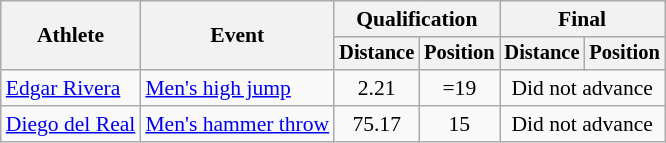<table class=wikitable style="font-size:90%">
<tr>
<th rowspan="2">Athlete</th>
<th rowspan="2">Event</th>
<th colspan="2">Qualification</th>
<th colspan="2">Final</th>
</tr>
<tr style="font-size:95%">
<th>Distance</th>
<th>Position</th>
<th>Distance</th>
<th>Position</th>
</tr>
<tr align=center>
<td align=left><a href='#'>Edgar Rivera</a></td>
<td align=left><a href='#'>Men's high jump</a></td>
<td>2.21</td>
<td>=19</td>
<td colspan="2">Did not advance</td>
</tr>
<tr align=center>
<td align=left><a href='#'>Diego del Real</a></td>
<td align=left><a href='#'>Men's hammer throw</a></td>
<td>75.17</td>
<td>15</td>
<td colspan="2">Did not advance</td>
</tr>
</table>
